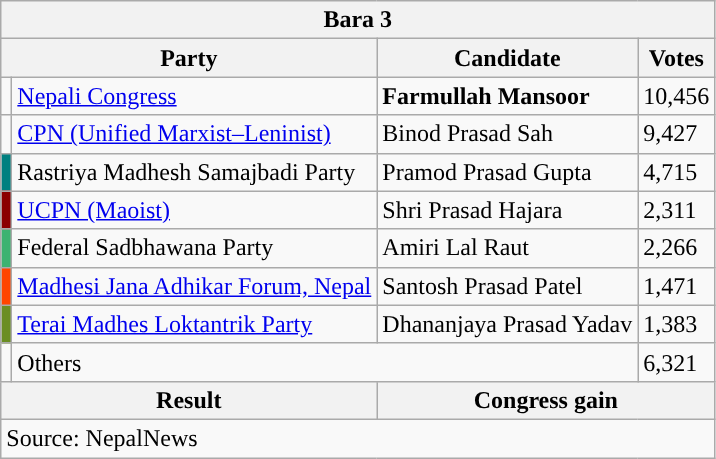<table class="wikitable">
<tr>
<th colspan="4">Bara 3</th>
</tr>
<tr>
<th colspan="2">Party</th>
<th>Candidate</th>
<th>Votes</th>
</tr>
<tr>
<td style="background-color:"></td>
<td><a href='#'>Nepali Congress</a></td>
<td><strong>Farmullah Mansoor</strong></td>
<td>10,456</td>
</tr>
<tr>
<td style="background-color:"></td>
<td><a href='#'>CPN (Unified Marxist–Leninist)</a></td>
<td>Binod Prasad Sah</td>
<td>9,427</td>
</tr>
<tr>
<td style="background-color:teal"></td>
<td>Rastriya Madhesh Samajbadi Party</td>
<td>Pramod Prasad Gupta</td>
<td>4,715</td>
</tr>
<tr>
<td style="background-color:darkred"></td>
<td><a href='#'>UCPN (Maoist)</a></td>
<td>Shri Prasad Hajara</td>
<td>2,311</td>
</tr>
<tr>
<td style="background-color:mediumseagreen"></td>
<td>Federal Sadbhawana Party</td>
<td>Amiri Lal Raut</td>
<td>2,266</td>
</tr>
<tr>
<td style="background-color:orangered"></td>
<td><a href='#'>Madhesi Jana Adhikar Forum, Nepal</a></td>
<td>Santosh Prasad Patel</td>
<td>1,471</td>
</tr>
<tr>
<td style="background-color:olivedrab"></td>
<td><a href='#'>Terai Madhes Loktantrik Party</a></td>
<td>Dhananjaya Prasad Yadav</td>
<td>1,383</td>
</tr>
<tr>
<td></td>
<td colspan="2">Others</td>
<td>6,321</td>
</tr>
<tr>
<th colspan="2">Result</th>
<th colspan="2">Congress gain</th>
</tr>
<tr>
<td colspan="4">Source: NepalNews</td>
</tr>
</table>
